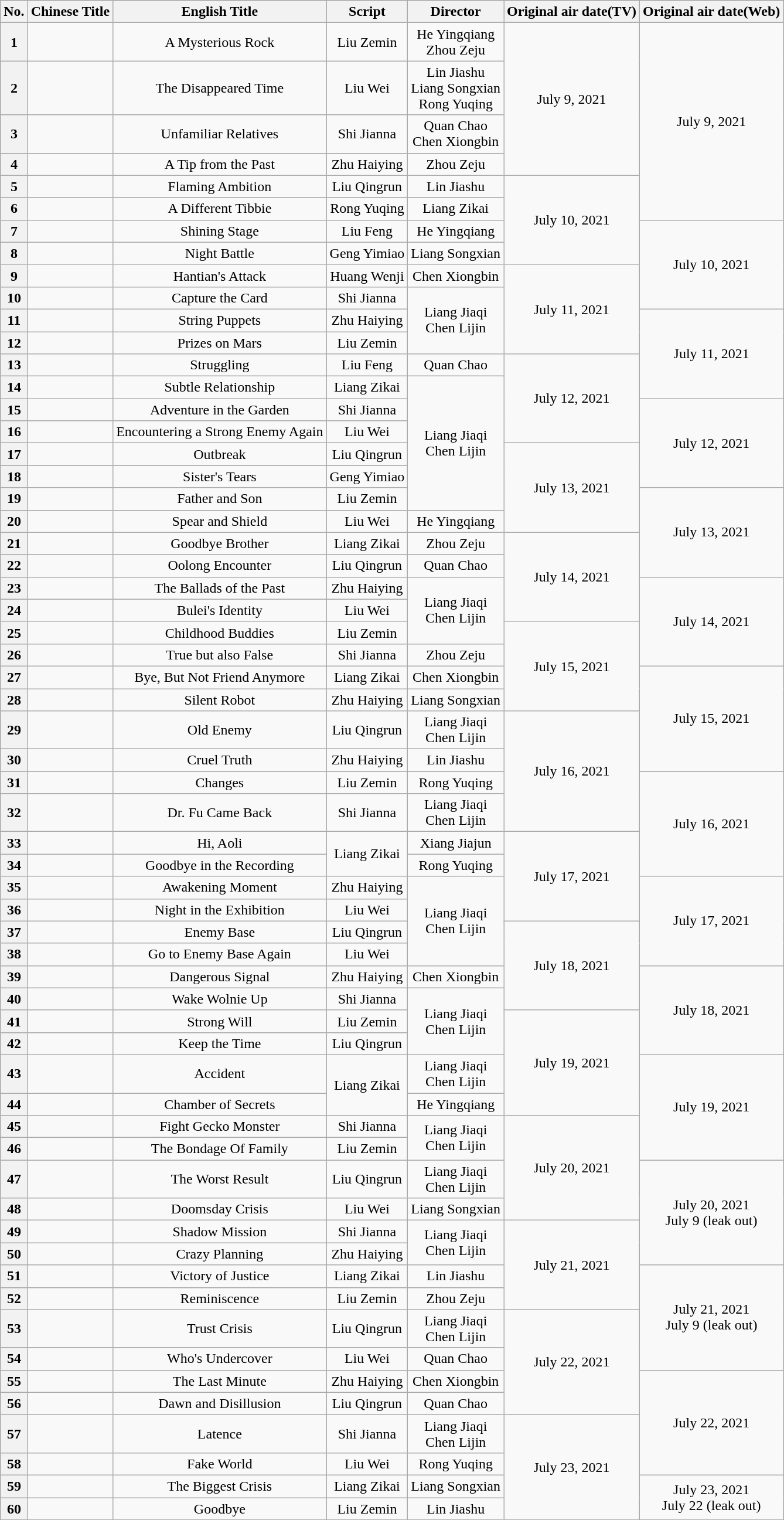<table class="wikitable" style="text-align:center;">
<tr>
<th>No.</th>
<th>Chinese Title</th>
<th>English Title</th>
<th>Script</th>
<th>Director</th>
<th>Original air date(TV)</th>
<th>Original air date(Web)</th>
</tr>
<tr>
<th>1</th>
<td></td>
<td>A Mysterious Rock</td>
<td>Liu Zemin</td>
<td>He Yingqiang<br>Zhou Zeju</td>
<td rowspan="4">July 9, 2021</td>
<td rowspan="6">July 9, 2021</td>
</tr>
<tr>
<th>2</th>
<td></td>
<td>The Disappeared Time</td>
<td>Liu Wei</td>
<td>Lin Jiashu<br>Liang Songxian<br>Rong Yuqing</td>
</tr>
<tr>
<th>3</th>
<td></td>
<td>Unfamiliar Relatives</td>
<td>Shi Jianna</td>
<td>Quan Chao<br>Chen Xiongbin</td>
</tr>
<tr>
<th>4</th>
<td></td>
<td>A Tip from the Past</td>
<td>Zhu Haiying</td>
<td>Zhou Zeju</td>
</tr>
<tr>
<th>5</th>
<td></td>
<td>Flaming Ambition</td>
<td>Liu Qingrun</td>
<td>Lin Jiashu</td>
<td rowspan="4">July 10, 2021</td>
</tr>
<tr>
<th>6</th>
<td></td>
<td>A Different Tibbie</td>
<td>Rong Yuqing</td>
<td>Liang Zikai</td>
</tr>
<tr>
<th>7</th>
<td></td>
<td>Shining Stage</td>
<td>Liu Feng</td>
<td>He Yingqiang</td>
<td rowspan="4">July 10, 2021</td>
</tr>
<tr>
<th>8</th>
<td></td>
<td>Night Battle</td>
<td>Geng Yimiao</td>
<td>Liang Songxian</td>
</tr>
<tr>
<th>9</th>
<td></td>
<td>Hantian's Attack</td>
<td>Huang Wenji</td>
<td>Chen Xiongbin</td>
<td rowspan="4">July 11, 2021</td>
</tr>
<tr>
<th>10</th>
<td></td>
<td>Capture the Card</td>
<td>Shi Jianna</td>
<td rowspan="3">Liang Jiaqi<br>Chen Lijin</td>
</tr>
<tr>
<th>11</th>
<td></td>
<td>String Puppets</td>
<td>Zhu Haiying</td>
<td rowspan="4">July 11, 2021</td>
</tr>
<tr>
<th>12</th>
<td></td>
<td>Prizes on Mars</td>
<td>Liu Zemin</td>
</tr>
<tr>
<th>13</th>
<td></td>
<td>Struggling</td>
<td>Liu Feng</td>
<td>Quan Chao</td>
<td rowspan="4">July 12, 2021</td>
</tr>
<tr>
<th>14</th>
<td></td>
<td>Subtle Relationship</td>
<td>Liang Zikai</td>
<td rowspan="6">Liang Jiaqi<br>Chen Lijin</td>
</tr>
<tr>
<th>15</th>
<td></td>
<td>Adventure in the Garden</td>
<td>Shi Jianna</td>
<td rowspan="4">July 12, 2021</td>
</tr>
<tr>
<th>16</th>
<td></td>
<td>Encountering a Strong Enemy Again</td>
<td>Liu Wei</td>
</tr>
<tr>
<th>17</th>
<td></td>
<td>Outbreak</td>
<td>Liu Qingrun</td>
<td rowspan="4">July 13, 2021</td>
</tr>
<tr>
<th>18</th>
<td></td>
<td>Sister's Tears</td>
<td>Geng Yimiao</td>
</tr>
<tr>
<th>19</th>
<td></td>
<td>Father and Son</td>
<td>Liu Zemin</td>
<td rowspan="4">July 13, 2021</td>
</tr>
<tr>
<th>20</th>
<td></td>
<td>Spear and Shield</td>
<td>Liu Wei</td>
<td>He Yingqiang</td>
</tr>
<tr>
<th>21</th>
<td></td>
<td>Goodbye Brother</td>
<td>Liang Zikai</td>
<td>Zhou Zeju</td>
<td rowspan="4">July 14, 2021</td>
</tr>
<tr>
<th>22</th>
<td></td>
<td>Oolong Encounter</td>
<td>Liu Qingrun</td>
<td>Quan Chao</td>
</tr>
<tr>
<th>23</th>
<td></td>
<td>The Ballads of the Past</td>
<td>Zhu Haiying</td>
<td rowspan="3">Liang Jiaqi<br>Chen Lijin</td>
<td rowspan="4">July 14, 2021</td>
</tr>
<tr>
<th>24</th>
<td></td>
<td>Bulei's Identity</td>
<td>Liu Wei</td>
</tr>
<tr>
<th>25</th>
<td></td>
<td>Childhood Buddies</td>
<td>Liu Zemin</td>
<td rowspan="4">July 15, 2021</td>
</tr>
<tr>
<th>26</th>
<td></td>
<td>True but also False</td>
<td>Shi Jianna</td>
<td>Zhou Zeju</td>
</tr>
<tr>
<th>27</th>
<td></td>
<td>Bye, But Not Friend Anymore</td>
<td>Liang Zikai</td>
<td>Chen Xiongbin</td>
<td rowspan="4">July 15, 2021</td>
</tr>
<tr>
<th>28</th>
<td></td>
<td>Silent Robot</td>
<td>Zhu Haiying</td>
<td>Liang Songxian</td>
</tr>
<tr>
<th>29</th>
<td></td>
<td>Old Enemy</td>
<td>Liu Qingrun</td>
<td>Liang Jiaqi<br>Chen Lijin</td>
<td rowspan="4">July 16, 2021</td>
</tr>
<tr>
<th>30</th>
<td></td>
<td>Cruel Truth</td>
<td>Zhu Haiying</td>
<td>Lin Jiashu</td>
</tr>
<tr>
<th>31</th>
<td></td>
<td>Changes</td>
<td>Liu Zemin</td>
<td>Rong Yuqing</td>
<td rowspan="4">July 16, 2021</td>
</tr>
<tr>
<th>32</th>
<td></td>
<td>Dr. Fu Came Back</td>
<td>Shi Jianna</td>
<td>Liang Jiaqi<br>Chen Lijin</td>
</tr>
<tr>
<th>33</th>
<td></td>
<td>Hi, Aoli</td>
<td rowspan="2">Liang Zikai</td>
<td>Xiang Jiajun</td>
<td rowspan="4">July 17, 2021</td>
</tr>
<tr>
<th>34</th>
<td></td>
<td>Goodbye in the Recording</td>
<td>Rong Yuqing</td>
</tr>
<tr>
<th>35</th>
<td></td>
<td>Awakening Moment</td>
<td>Zhu Haiying</td>
<td rowspan="4">Liang Jiaqi<br>Chen Lijin</td>
<td rowspan="4">July 17, 2021</td>
</tr>
<tr>
<th>36</th>
<td></td>
<td>Night in the Exhibition</td>
<td>Liu Wei</td>
</tr>
<tr>
<th>37</th>
<td></td>
<td>Enemy Base</td>
<td>Liu Qingrun</td>
<td rowspan="4">July 18, 2021</td>
</tr>
<tr>
<th>38</th>
<td></td>
<td>Go to Enemy Base Again</td>
<td>Liu Wei</td>
</tr>
<tr>
<th>39</th>
<td></td>
<td>Dangerous Signal</td>
<td>Zhu Haiying</td>
<td>Chen Xiongbin</td>
<td rowspan="4">July 18, 2021</td>
</tr>
<tr>
<th>40</th>
<td></td>
<td>Wake Wolnie Up</td>
<td>Shi Jianna</td>
<td rowspan="3">Liang Jiaqi<br>Chen Lijin</td>
</tr>
<tr>
<th>41</th>
<td></td>
<td>Strong Will</td>
<td>Liu Zemin</td>
<td rowspan="4">July 19, 2021</td>
</tr>
<tr>
<th>42</th>
<td></td>
<td>Keep the Time</td>
<td>Liu Qingrun</td>
</tr>
<tr>
<th>43</th>
<td></td>
<td>Accident</td>
<td rowspan="2">Liang Zikai</td>
<td>Liang Jiaqi<br>Chen Lijin</td>
<td rowspan="4">July 19, 2021</td>
</tr>
<tr>
<th>44</th>
<td></td>
<td>Chamber of Secrets</td>
<td>He Yingqiang</td>
</tr>
<tr>
<th>45</th>
<td></td>
<td>Fight Gecko Monster</td>
<td>Shi Jianna</td>
<td rowspan="2">Liang Jiaqi<br>Chen Lijin</td>
<td rowspan="4">July 20, 2021</td>
</tr>
<tr>
<th>46</th>
<td></td>
<td>The Bondage Of Family</td>
<td>Liu Zemin</td>
</tr>
<tr>
<th>47</th>
<td></td>
<td>The Worst Result</td>
<td>Liu Qingrun</td>
<td>Liang Jiaqi<br>Chen Lijin</td>
<td rowspan="4">July 20, 2021<br>July 9 (leak out)</td>
</tr>
<tr>
<th>48</th>
<td></td>
<td>Doomsday Crisis</td>
<td>Liu Wei</td>
<td>Liang Songxian</td>
</tr>
<tr>
<th>49</th>
<td></td>
<td>Shadow Mission</td>
<td>Shi Jianna</td>
<td rowspan="2">Liang Jiaqi<br>Chen Lijin</td>
<td rowspan="4">July 21, 2021</td>
</tr>
<tr>
<th>50</th>
<td></td>
<td>Crazy Planning</td>
<td>Zhu Haiying</td>
</tr>
<tr>
<th>51</th>
<td></td>
<td>Victory of Justice</td>
<td>Liang Zikai</td>
<td>Lin Jiashu</td>
<td rowspan="4">July 21, 2021<br>July 9 (leak out)</td>
</tr>
<tr>
<th>52</th>
<td></td>
<td>Reminiscence</td>
<td>Liu Zemin</td>
<td>Zhou Zeju</td>
</tr>
<tr>
<th>53</th>
<td></td>
<td>Trust Crisis</td>
<td>Liu Qingrun</td>
<td>Liang Jiaqi<br>Chen Lijin</td>
<td rowspan="4">July 22, 2021</td>
</tr>
<tr>
<th>54</th>
<td></td>
<td>Who's Undercover</td>
<td>Liu Wei</td>
<td>Quan Chao</td>
</tr>
<tr>
<th>55</th>
<td></td>
<td>The Last Minute</td>
<td>Zhu Haiying</td>
<td>Chen Xiongbin</td>
<td rowspan="4">July 22, 2021</td>
</tr>
<tr>
<th>56</th>
<td></td>
<td>Dawn and Disillusion</td>
<td>Liu Qingrun</td>
<td>Quan Chao</td>
</tr>
<tr>
<th>57</th>
<td></td>
<td>Latence</td>
<td>Shi Jianna</td>
<td>Liang Jiaqi<br>Chen Lijin</td>
<td rowspan="4">July 23, 2021</td>
</tr>
<tr>
<th>58</th>
<td></td>
<td>Fake World</td>
<td>Liu Wei</td>
<td>Rong Yuqing</td>
</tr>
<tr>
<th>59</th>
<td></td>
<td>The Biggest Crisis</td>
<td>Liang Zikai</td>
<td>Liang Songxian</td>
<td rowspan="2">July 23, 2021<br>July 22 (leak out)</td>
</tr>
<tr>
<th>60</th>
<td></td>
<td>Goodbye</td>
<td>Liu Zemin</td>
<td>Lin Jiashu</td>
</tr>
</table>
